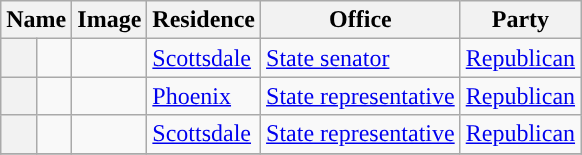<table class="sortable wikitable">
<tr valign=bottom>
<th colspan="2">Name</th>
<th>Image</th>
<th>Residence</th>
<th>Office</th>
<th>Party</th>
</tr>
<tr>
<th style="background-color:  "></th>
<td></td>
<td></td>
<td><a href='#'>Scottsdale</a></td>
<td><a href='#'>State senator</a></td>
<td><a href='#'>Republican</a></td>
</tr>
<tr>
<th style="background-color:  "></th>
<td></td>
<td></td>
<td><a href='#'>Phoenix</a></td>
<td><a href='#'>State representative</a></td>
<td><a href='#'>Republican</a></td>
</tr>
<tr>
<th style="background-color:  "></th>
<td></td>
<td></td>
<td><a href='#'>Scottsdale</a></td>
<td><a href='#'>State representative</a></td>
<td><a href='#'>Republican</a></td>
</tr>
<tr>
</tr>
</table>
